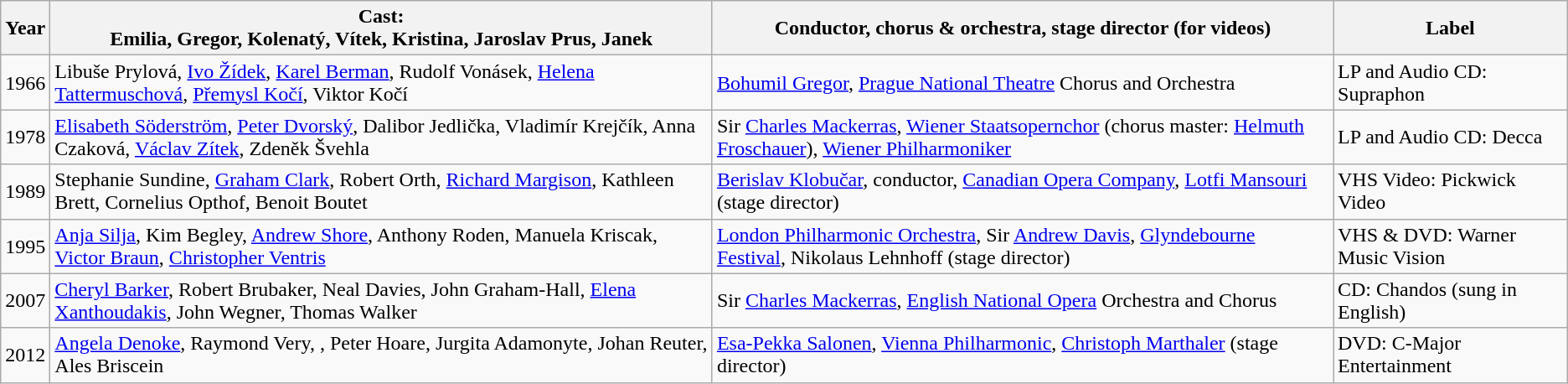<table class="wikitable">
<tr>
<th>Year</th>
<th>Cast:<br>Emilia, Gregor, Kolenatý, Vítek, Kristina, Jaroslav Prus, Janek</th>
<th>Conductor, chorus & orchestra, stage director (for videos)</th>
<th>Label</th>
</tr>
<tr>
<td>1966</td>
<td>Libuše Prylová, <a href='#'>Ivo Žídek</a>, <a href='#'>Karel Berman</a>, Rudolf Vonásek, <a href='#'>Helena Tattermuschová</a>, <a href='#'>Přemysl Kočí</a>, Viktor Kočí</td>
<td><a href='#'>Bohumil Gregor</a>, <a href='#'>Prague National Theatre</a> Chorus and Orchestra</td>
<td>LP and Audio CD: Supraphon</td>
</tr>
<tr>
<td>1978</td>
<td><a href='#'>Elisabeth Söderström</a>, <a href='#'>Peter Dvorský</a>, Dalibor Jedlička, Vladimír Krejčík, Anna Czaková, <a href='#'>Václav Zítek</a>, Zdeněk Švehla</td>
<td>Sir <a href='#'>Charles Mackerras</a>, <a href='#'>Wiener Staatsopernchor</a> (chorus master: <a href='#'>Helmuth Froschauer</a>), <a href='#'>Wiener Philharmoniker</a></td>
<td>LP and Audio CD: Decca</td>
</tr>
<tr>
<td>1989</td>
<td>Stephanie Sundine, <a href='#'>Graham Clark</a>, Robert Orth, <a href='#'>Richard Margison</a>, Kathleen Brett, Cornelius Opthof, Benoit Boutet</td>
<td><a href='#'>Berislav Klobučar</a>, conductor, <a href='#'>Canadian Opera Company</a>, <a href='#'>Lotfi Mansouri</a> (stage director)</td>
<td>VHS Video: Pickwick Video</td>
</tr>
<tr>
<td>1995</td>
<td><a href='#'>Anja Silja</a>, Kim Begley, <a href='#'>Andrew Shore</a>, Anthony Roden, Manuela Kriscak, <a href='#'>Victor Braun</a>, <a href='#'>Christopher Ventris</a></td>
<td><a href='#'>London Philharmonic Orchestra</a>, Sir <a href='#'>Andrew Davis</a>, <a href='#'>Glyndebourne Festival</a>, Nikolaus Lehnhoff (stage director)</td>
<td>VHS & DVD: Warner Music Vision</td>
</tr>
<tr>
<td>2007</td>
<td><a href='#'>Cheryl Barker</a>, Robert Brubaker, Neal Davies, John Graham-Hall, <a href='#'>Elena Xanthoudakis</a>, John Wegner, Thomas Walker</td>
<td>Sir <a href='#'>Charles Mackerras</a>, <a href='#'>English National Opera</a> Orchestra and Chorus</td>
<td>CD: Chandos (sung in English)</td>
</tr>
<tr>
<td>2012</td>
<td><a href='#'>Angela Denoke</a>, Raymond Very, , Peter Hoare, Jurgita Adamonyte, Johan Reuter, Ales Briscein</td>
<td><a href='#'>Esa-Pekka Salonen</a>, <a href='#'>Vienna Philharmonic</a>, <a href='#'>Christoph Marthaler</a> (stage director)</td>
<td>DVD: C-Major Entertainment</td>
</tr>
</table>
